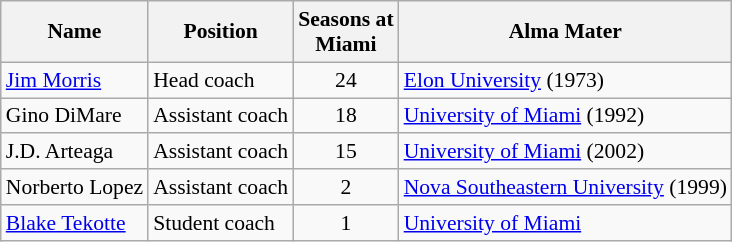<table class="wikitable" border="1" style="font-size:90%;">
<tr>
<th>Name</th>
<th>Position</th>
<th>Seasons at<br>Miami</th>
<th>Alma Mater</th>
</tr>
<tr>
<td><a href='#'>Jim Morris</a></td>
<td>Head coach</td>
<td align=center>24</td>
<td><a href='#'>Elon University</a> (1973)</td>
</tr>
<tr>
<td>Gino DiMare</td>
<td>Assistant coach</td>
<td align=center>18</td>
<td><a href='#'>University of Miami</a> (1992)</td>
</tr>
<tr>
<td>J.D. Arteaga</td>
<td>Assistant coach</td>
<td align=center>15</td>
<td><a href='#'>University of Miami</a> (2002)</td>
</tr>
<tr>
<td>Norberto Lopez</td>
<td>Assistant coach</td>
<td align=center>2</td>
<td><a href='#'>Nova Southeastern University</a> (1999)</td>
</tr>
<tr>
<td><a href='#'>Blake Tekotte</a></td>
<td>Student coach</td>
<td align=center>1</td>
<td><a href='#'>University of Miami</a></td>
</tr>
</table>
